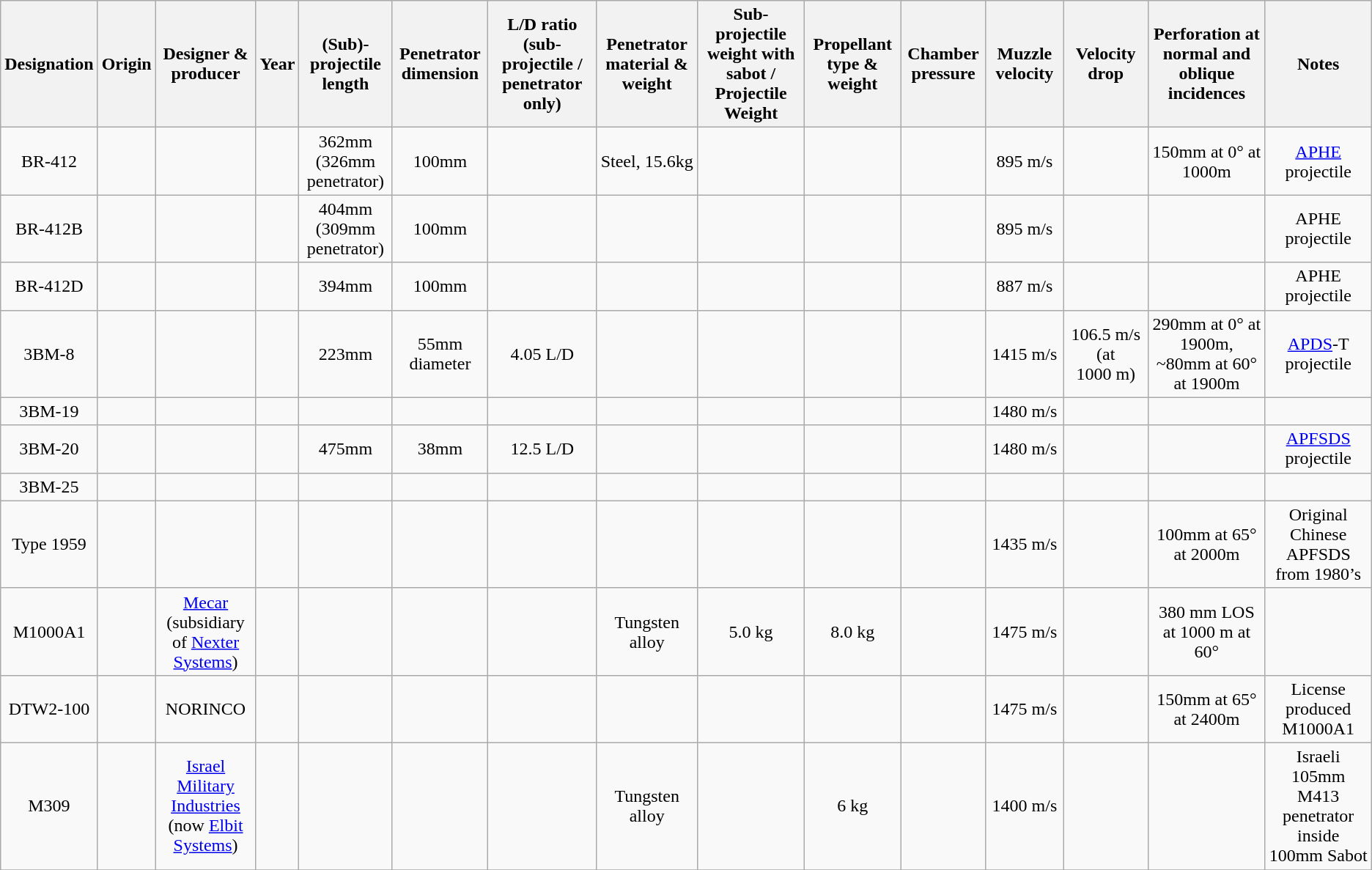<table class="wikitable sortable" style="text-align: center; height: 200px;">
<tr>
<th>Designation</th>
<th>Origin</th>
<th>Designer & producer</th>
<th>Year</th>
<th>(Sub)-projectile length</th>
<th>Penetrator dimension</th>
<th>L/D ratio (sub-projectile / penetrator only)</th>
<th>Penetrator material & weight</th>
<th>Sub-projectile weight with sabot / Projectile Weight</th>
<th>Propellant type & weight</th>
<th>Chamber pressure</th>
<th>Muzzle velocity</th>
<th>Velocity drop</th>
<th>Perforation at normal and oblique incidences</th>
<th>Notes</th>
</tr>
<tr>
<td>BR-412</td>
<td></td>
<td></td>
<td></td>
<td>362mm<br>(326mm penetrator)</td>
<td>100mm</td>
<td></td>
<td>Steel, 15.6kg</td>
<td></td>
<td></td>
<td></td>
<td>895 m/s</td>
<td></td>
<td>150mm at 0° at 1000m</td>
<td><a href='#'>APHE</a> projectile</td>
</tr>
<tr>
<td>BR-412B</td>
<td></td>
<td></td>
<td></td>
<td>404mm<br>(309mm penetrator)</td>
<td>100mm</td>
<td></td>
<td></td>
<td></td>
<td></td>
<td></td>
<td>895 m/s</td>
<td></td>
<td></td>
<td>APHE projectile</td>
</tr>
<tr>
<td>BR-412D</td>
<td></td>
<td></td>
<td></td>
<td>394mm</td>
<td>100mm</td>
<td></td>
<td></td>
<td></td>
<td></td>
<td></td>
<td>887 m/s</td>
<td></td>
<td></td>
<td>APHE projectile</td>
</tr>
<tr>
<td>3BM-8</td>
<td></td>
<td></td>
<td></td>
<td>223mm</td>
<td>55mm diameter</td>
<td>4.05 L/D</td>
<td></td>
<td></td>
<td></td>
<td></td>
<td>1415 m/s</td>
<td>106.5 m/s (at 1000 m)</td>
<td>290mm at 0° at 1900m, ~80mm at 60° at 1900m</td>
<td><a href='#'>APDS</a>-T projectile</td>
</tr>
<tr>
<td>3BM-19</td>
<td></td>
<td></td>
<td></td>
<td></td>
<td></td>
<td></td>
<td></td>
<td></td>
<td></td>
<td></td>
<td>1480 m/s</td>
<td></td>
<td></td>
<td></td>
</tr>
<tr>
<td>3BM-20</td>
<td></td>
<td></td>
<td></td>
<td>475mm</td>
<td>38mm</td>
<td>12.5 L/D</td>
<td></td>
<td></td>
<td></td>
<td></td>
<td>1480 m/s</td>
<td></td>
<td></td>
<td><a href='#'>APFSDS</a> projectile</td>
</tr>
<tr>
<td>3BM-25</td>
<td></td>
<td></td>
<td></td>
<td></td>
<td></td>
<td></td>
<td></td>
<td></td>
<td></td>
<td></td>
<td></td>
<td></td>
<td></td>
<td></td>
</tr>
<tr>
<td>Type 1959</td>
<td></td>
<td></td>
<td></td>
<td></td>
<td></td>
<td></td>
<td></td>
<td></td>
<td></td>
<td></td>
<td>1435 m/s</td>
<td></td>
<td>100mm at 65° at 2000m</td>
<td>Original Chinese APFSDS from 1980’s</td>
</tr>
<tr>
<td>M1000A1</td>
<td></td>
<td><a href='#'>Mecar</a><br>(subsidiary of <a href='#'>Nexter Systems</a>)</td>
<td></td>
<td></td>
<td></td>
<td></td>
<td>Tungsten alloy</td>
<td>5.0 kg</td>
<td>8.0 kg</td>
<td></td>
<td>1475 m/s</td>
<td></td>
<td>380 mm LOS at 1000 m at 60°</td>
<td></td>
</tr>
<tr>
<td>DTW2-100</td>
<td></td>
<td>NORINCO</td>
<td></td>
<td></td>
<td></td>
<td></td>
<td></td>
<td></td>
<td></td>
<td></td>
<td>1475 m/s</td>
<td></td>
<td>150mm at 65° at 2400m</td>
<td>License produced M1000A1</td>
</tr>
<tr>
<td>M309</td>
<td></td>
<td><a href='#'>Israel Military Industries</a><br>(now <a href='#'>Elbit Systems</a>)</td>
<td></td>
<td></td>
<td></td>
<td></td>
<td>Tungsten alloy</td>
<td></td>
<td>6 kg</td>
<td></td>
<td>1400 m/s</td>
<td></td>
<td></td>
<td>Israeli 105mm M413 penetrator inside 100mm Sabot</td>
</tr>
<tr>
</tr>
</table>
